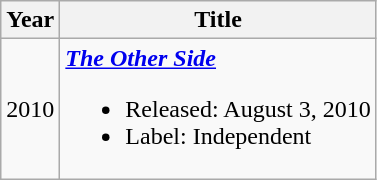<table class="wikitable plainrowheaders" style="text-align:center;">
<tr>
<th>Year</th>
<th>Title</th>
</tr>
<tr>
<td>2010</td>
<td style="text-align: left"><strong><em><a href='#'>The Other Side</a></em></strong><br><ul><li>Released: August 3, 2010</li><li>Label: Independent</li></ul></td>
</tr>
</table>
